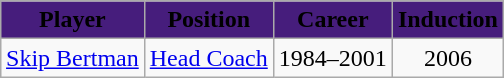<table class="wikitable" style="margin: 1em auto 1em auto">
<tr style="text-align:center;">
<th style="background:#461D7C;" align="center"><span>Player</span></th>
<th style="background:#461D7C;" align="center"><span>Position</span></th>
<th style="background:#461D7C;" align="center"><span>Career</span></th>
<th style="background:#461D7C;" align="center"><span>Induction</span></th>
</tr>
<tr style="text-align:center;">
<td><a href='#'>Skip Bertman</a></td>
<td><a href='#'>Head Coach</a></td>
<td>1984–2001</td>
<td>2006</td>
</tr>
</table>
